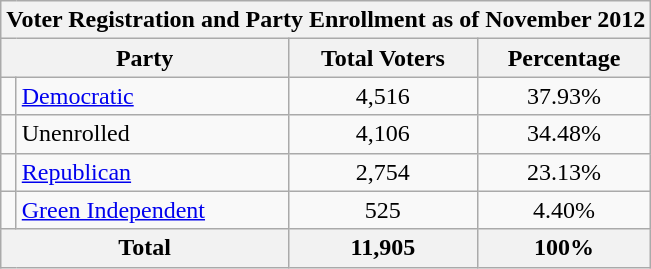<table class=wikitable>
<tr>
<th colspan = 6>Voter Registration and Party Enrollment as of November 2012</th>
</tr>
<tr>
<th colspan = 2>Party</th>
<th>Total Voters</th>
<th>Percentage</th>
</tr>
<tr>
<td></td>
<td><a href='#'>Democratic</a></td>
<td align = center>4,516</td>
<td align = center>37.93%</td>
</tr>
<tr>
<td></td>
<td>Unenrolled</td>
<td align = center>4,106</td>
<td align = center>34.48%</td>
</tr>
<tr>
<td></td>
<td><a href='#'>Republican</a></td>
<td align = center>2,754</td>
<td align = center>23.13%</td>
</tr>
<tr>
<td></td>
<td><a href='#'>Green Independent</a></td>
<td align = center>525</td>
<td align = center>4.40%</td>
</tr>
<tr>
<th colspan = 2>Total</th>
<th align = center>11,905</th>
<th align = center>100%</th>
</tr>
</table>
